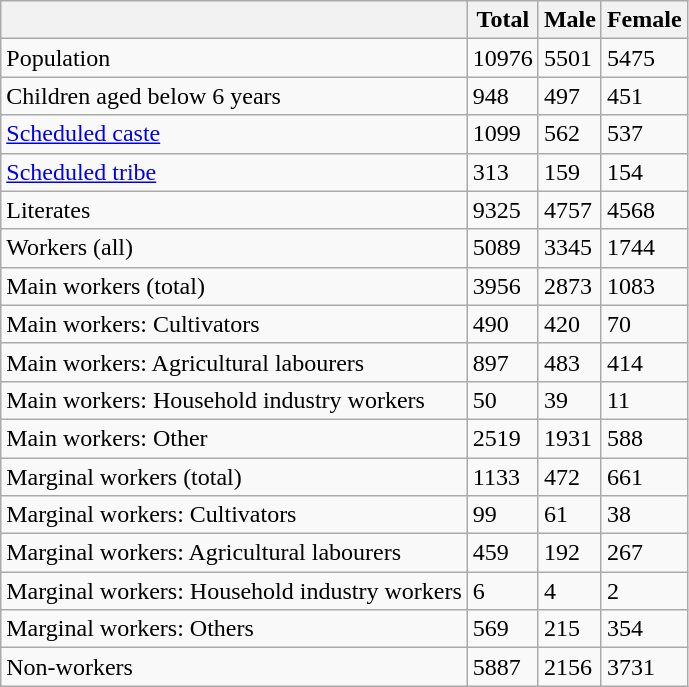<table class="wikitable sortable">
<tr>
<th></th>
<th>Total</th>
<th>Male</th>
<th>Female</th>
</tr>
<tr>
<td>Population</td>
<td>10976</td>
<td>5501</td>
<td>5475</td>
</tr>
<tr>
<td>Children aged below 6 years</td>
<td>948</td>
<td>497</td>
<td>451</td>
</tr>
<tr>
<td><a href='#'>Scheduled caste</a></td>
<td>1099</td>
<td>562</td>
<td>537</td>
</tr>
<tr>
<td><a href='#'>Scheduled tribe</a></td>
<td>313</td>
<td>159</td>
<td>154</td>
</tr>
<tr>
<td>Literates</td>
<td>9325</td>
<td>4757</td>
<td>4568</td>
</tr>
<tr>
<td>Workers (all)</td>
<td>5089</td>
<td>3345</td>
<td>1744</td>
</tr>
<tr>
<td>Main workers (total)</td>
<td>3956</td>
<td>2873</td>
<td>1083</td>
</tr>
<tr>
<td>Main workers: Cultivators</td>
<td>490</td>
<td>420</td>
<td>70</td>
</tr>
<tr>
<td>Main workers: Agricultural labourers</td>
<td>897</td>
<td>483</td>
<td>414</td>
</tr>
<tr>
<td>Main workers: Household industry workers</td>
<td>50</td>
<td>39</td>
<td>11</td>
</tr>
<tr>
<td>Main workers: Other</td>
<td>2519</td>
<td>1931</td>
<td>588</td>
</tr>
<tr>
<td>Marginal workers (total)</td>
<td>1133</td>
<td>472</td>
<td>661</td>
</tr>
<tr>
<td>Marginal workers: Cultivators</td>
<td>99</td>
<td>61</td>
<td>38</td>
</tr>
<tr>
<td>Marginal workers: Agricultural labourers</td>
<td>459</td>
<td>192</td>
<td>267</td>
</tr>
<tr>
<td>Marginal workers: Household industry workers</td>
<td>6</td>
<td>4</td>
<td>2</td>
</tr>
<tr>
<td>Marginal workers: Others</td>
<td>569</td>
<td>215</td>
<td>354</td>
</tr>
<tr>
<td>Non-workers</td>
<td>5887</td>
<td>2156</td>
<td>3731</td>
</tr>
</table>
